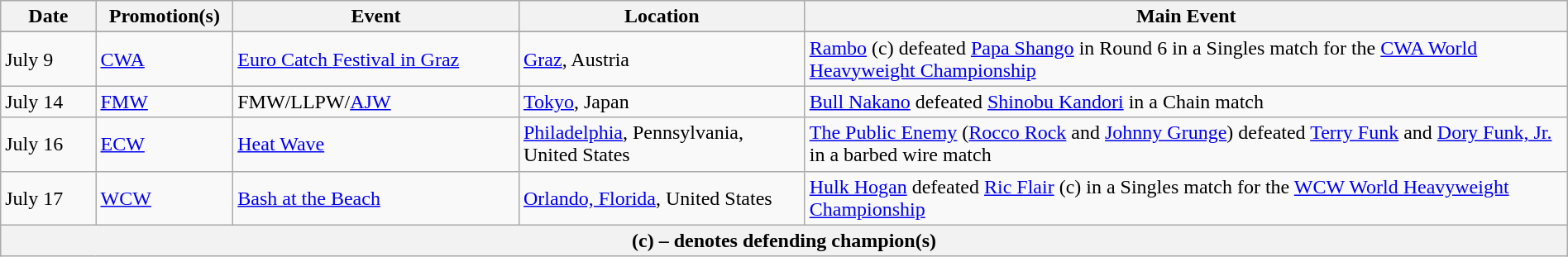<table class="wikitable" style="width:100%;">
<tr>
<th width="5%">Date</th>
<th width="5%">Promotion(s)</th>
<th style="width:15%;">Event</th>
<th style="width:15%;">Location</th>
<th style="width:40%;">Main Event</th>
</tr>
<tr style="width:20%;" |Notes>
</tr>
<tr>
<td>July 9</td>
<td><a href='#'>CWA</a></td>
<td><a href='#'>Euro Catch Festival in Graz</a></td>
<td><a href='#'>Graz</a>, Austria</td>
<td><a href='#'>Rambo</a> (c) defeated <a href='#'>Papa Shango</a> in Round 6 in a Singles match for the <a href='#'>CWA World Heavyweight Championship</a></td>
</tr>
<tr>
<td>July 14</td>
<td><a href='#'>FMW</a></td>
<td>FMW/LLPW/<a href='#'>AJW</a></td>
<td><a href='#'>Tokyo</a>, Japan</td>
<td><a href='#'>Bull Nakano</a> defeated <a href='#'>Shinobu Kandori</a> in a Chain match</td>
</tr>
<tr>
<td>July 16</td>
<td><a href='#'>ECW</a></td>
<td><a href='#'>Heat Wave</a></td>
<td><a href='#'>Philadelphia</a>, Pennsylvania, United States</td>
<td><a href='#'>The Public Enemy</a> (<a href='#'>Rocco Rock</a> and <a href='#'>Johnny Grunge</a>) defeated <a href='#'>Terry Funk</a> and <a href='#'>Dory Funk, Jr.</a> in a barbed wire match</td>
</tr>
<tr>
<td>July 17</td>
<td><a href='#'>WCW</a></td>
<td><a href='#'>Bash at the Beach</a></td>
<td><a href='#'>Orlando, Florida</a>, United States</td>
<td><a href='#'>Hulk Hogan</a> defeated <a href='#'>Ric Flair</a> (c) in a Singles match for the <a href='#'>WCW World Heavyweight Championship</a></td>
</tr>
<tr>
<th colspan="6">(c) – denotes defending champion(s)</th>
</tr>
</table>
